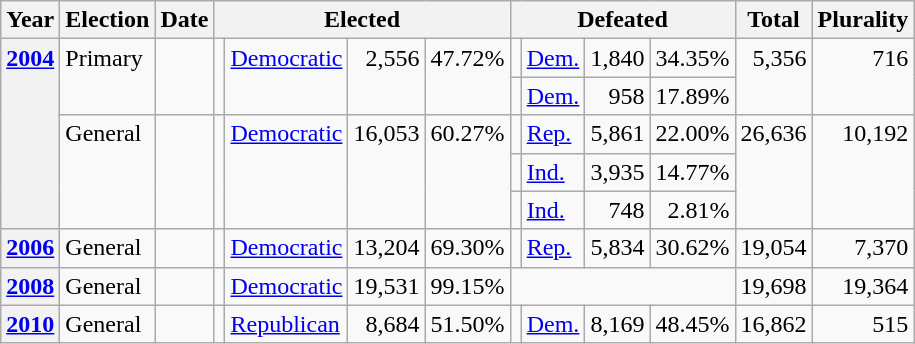<table class=wikitable>
<tr>
<th>Year</th>
<th>Election</th>
<th>Date</th>
<th ! colspan="4">Elected</th>
<th ! colspan="4">Defeated</th>
<th>Total</th>
<th>Plurality</th>
</tr>
<tr>
<th rowspan="5" valign="top"><a href='#'>2004</a></th>
<td rowspan="2" valign="top">Primary</td>
<td rowspan="2"valign="top"></td>
<td rowspan="2"valign="top"></td>
<td rowspan="2"valign="top" ><a href='#'>Democratic</a></td>
<td rowspan="2"valign="top" align="right">2,556</td>
<td rowspan="2"valign="top" align="right">47.72%</td>
<td valign="top"></td>
<td valign="top" ><a href='#'>Dem.</a></td>
<td valign="top" align="right">1,840</td>
<td valign="top" align="right">34.35%</td>
<td rowspan="2"valign="top" align="right">5,356</td>
<td rowspan="2"valign="top" align="right">716</td>
</tr>
<tr>
<td valign="top"></td>
<td valign="top" ><a href='#'>Dem.</a></td>
<td valign="top" align="right">958</td>
<td valign="top" align="right">17.89%</td>
</tr>
<tr>
<td rowspan="3" valign="top">General</td>
<td rowspan="3" valign="top"></td>
<td rowspan="3" valign="top"></td>
<td rowspan="3" valign="top" ><a href='#'>Democratic</a></td>
<td rowspan="3" valign="top" align="right">16,053</td>
<td rowspan="3" valign="top" align="right">60.27%</td>
<td valign="top"></td>
<td valign="top" ><a href='#'>Rep.</a></td>
<td valign="top" align="right">5,861</td>
<td valign="top" align="right">22.00%</td>
<td rowspan="3" valign="top" align="right">26,636</td>
<td rowspan="3" valign="top" align="right">10,192</td>
</tr>
<tr>
<td valign="top"></td>
<td valign="top" ><a href='#'>Ind.</a></td>
<td valign="top" align="right">3,935</td>
<td valign="top" align="right">14.77%</td>
</tr>
<tr>
<td valign="top"></td>
<td valign="top" ><a href='#'>Ind.</a></td>
<td valign="top" align="right">748</td>
<td valign="top" align="right">2.81%</td>
</tr>
<tr>
<th valign="top"><a href='#'>2006</a></th>
<td valign="top">General</td>
<td valign="top"></td>
<td valign="top"></td>
<td valign="top" ><a href='#'>Democratic</a></td>
<td valign="top" align="right">13,204</td>
<td valign="top" align="right">69.30%</td>
<td valign="top"></td>
<td valign="top" ><a href='#'>Rep.</a></td>
<td valign="top" align="right">5,834</td>
<td valign="top" align="right">30.62%</td>
<td valign="top" align="right">19,054</td>
<td valign="top" align="right">7,370</td>
</tr>
<tr>
<th valign="top"><a href='#'>2008</a></th>
<td valign="top">General</td>
<td valign="top"></td>
<td valign="top"></td>
<td valign="top" ><a href='#'>Democratic</a></td>
<td valign="top" align="right">19,531</td>
<td valign="top" align="right">99.15%</td>
<td colspan="4"></td>
<td valign="top" align="right">19,698</td>
<td valign="top" align="right">19,364</td>
</tr>
<tr>
<th valign="top"><a href='#'>2010</a></th>
<td valign="top">General</td>
<td valign="top"></td>
<td valign="top"></td>
<td valign="top" ><a href='#'>Republican</a></td>
<td valign="top" align="right">8,684</td>
<td valign="top" align="right">51.50%</td>
<td valign="top"></td>
<td valign="top" ><a href='#'>Dem.</a></td>
<td valign="top" align="right">8,169</td>
<td valign="top" align="right">48.45%</td>
<td valign="top" align="right">16,862</td>
<td valign="top" align="right">515</td>
</tr>
</table>
